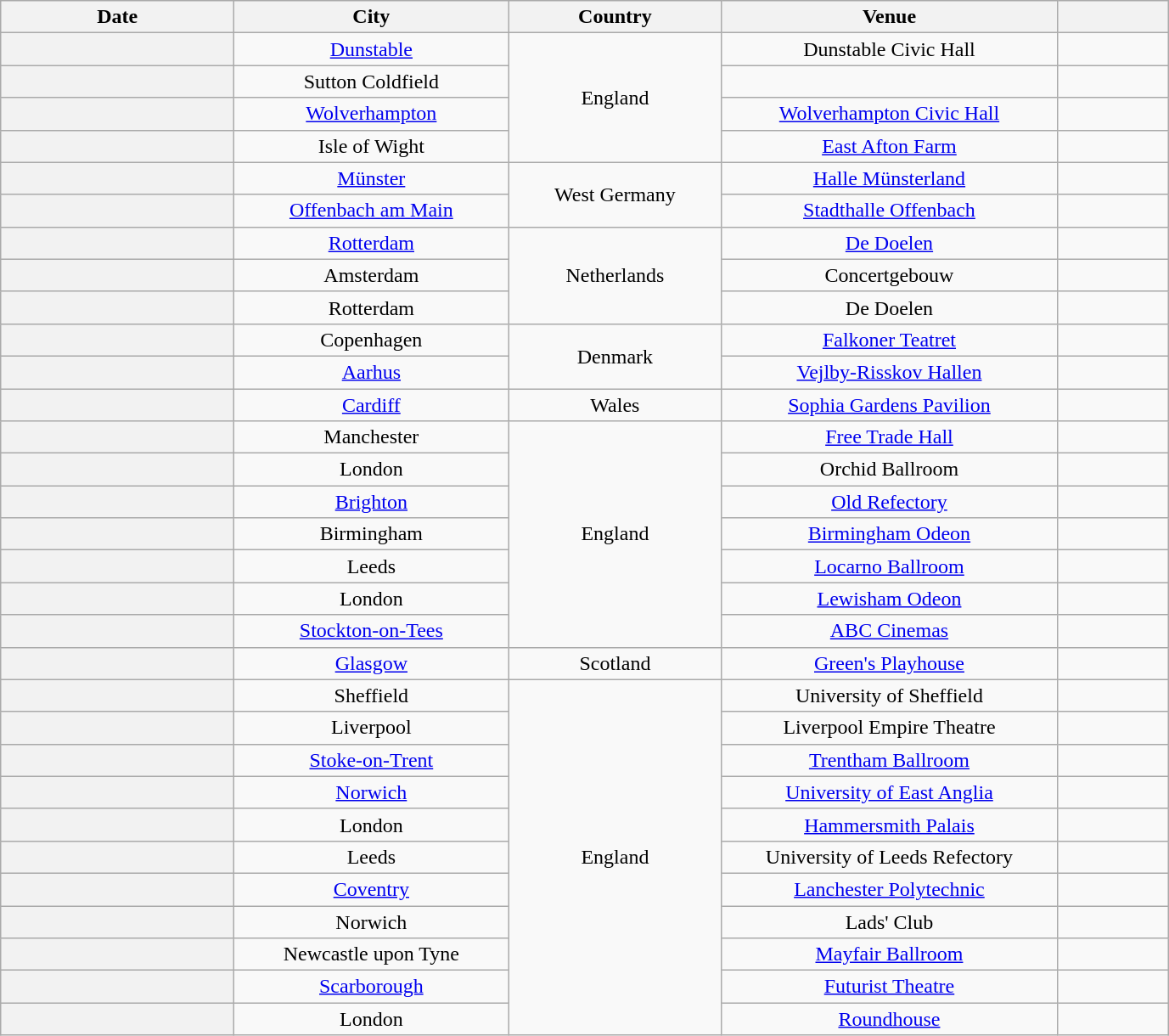<table class="wikitable sortable plainrowheaders" style="text-align:center;">
<tr>
<th scope="col" style="width:11em;">Date</th>
<th scope="col" style="width:13em;">City</th>
<th scope="col" style="width:10em;">Country</th>
<th scope="col" style="width:16em;">Venue</th>
<th scope="col" style="width:5em;" class="unsortable"></th>
</tr>
<tr>
<th scope="row"></th>
<td><a href='#'>Dunstable</a></td>
<td rowspan="4">England</td>
<td>Dunstable Civic Hall</td>
<td></td>
</tr>
<tr>
<th scope="row"></th>
<td>Sutton Coldfield</td>
<td></td>
<td></td>
</tr>
<tr>
<th scope="row"></th>
<td><a href='#'>Wolverhampton</a></td>
<td><a href='#'>Wolverhampton Civic Hall</a></td>
<td></td>
</tr>
<tr>
<th scope="row"></th>
<td>Isle of Wight</td>
<td><a href='#'>East Afton Farm</a></td>
<td></td>
</tr>
<tr>
<th scope="row"></th>
<td><a href='#'>Münster</a></td>
<td rowspan="2">West Germany</td>
<td><a href='#'>Halle Münsterland</a></td>
<td></td>
</tr>
<tr>
<th scope="row"></th>
<td><a href='#'>Offenbach am Main</a></td>
<td><a href='#'>Stadthalle Offenbach</a></td>
<td></td>
</tr>
<tr>
<th scope="row"></th>
<td><a href='#'>Rotterdam</a></td>
<td rowspan="3">Netherlands</td>
<td><a href='#'>De Doelen</a></td>
<td></td>
</tr>
<tr>
<th scope="row"></th>
<td>Amsterdam</td>
<td>Concertgebouw</td>
<td></td>
</tr>
<tr>
<th scope="row"></th>
<td>Rotterdam</td>
<td>De Doelen</td>
<td></td>
</tr>
<tr>
<th scope="row"></th>
<td>Copenhagen</td>
<td rowspan="2">Denmark</td>
<td><a href='#'>Falkoner Teatret</a></td>
<td></td>
</tr>
<tr>
<th scope="row"></th>
<td><a href='#'>Aarhus</a></td>
<td><a href='#'>Vejlby-Risskov Hallen</a></td>
<td></td>
</tr>
<tr>
<th scope="row"></th>
<td><a href='#'>Cardiff</a></td>
<td>Wales</td>
<td><a href='#'>Sophia Gardens Pavilion</a></td>
<td></td>
</tr>
<tr>
<th scope="row"></th>
<td>Manchester</td>
<td rowspan="7">England</td>
<td><a href='#'>Free Trade Hall</a></td>
<td></td>
</tr>
<tr>
<th scope="row"></th>
<td>London</td>
<td>Orchid Ballroom</td>
<td></td>
</tr>
<tr>
<th scope="row"></th>
<td><a href='#'>Brighton</a></td>
<td><a href='#'>Old Refectory</a></td>
<td></td>
</tr>
<tr>
<th scope="row"></th>
<td>Birmingham</td>
<td><a href='#'>Birmingham Odeon</a></td>
<td></td>
</tr>
<tr>
<th scope="row"></th>
<td>Leeds</td>
<td><a href='#'>Locarno Ballroom</a></td>
<td></td>
</tr>
<tr>
<th scope="row"></th>
<td>London</td>
<td><a href='#'>Lewisham Odeon</a></td>
<td></td>
</tr>
<tr>
<th scope="row"></th>
<td><a href='#'>Stockton-on-Tees</a></td>
<td><a href='#'>ABC Cinemas</a></td>
<td></td>
</tr>
<tr>
<th scope="row"></th>
<td><a href='#'>Glasgow</a></td>
<td>Scotland</td>
<td><a href='#'>Green's Playhouse</a></td>
<td></td>
</tr>
<tr>
<th scope="row"></th>
<td>Sheffield</td>
<td rowspan="11">England</td>
<td>University of Sheffield</td>
<td></td>
</tr>
<tr>
<th scope="row"></th>
<td>Liverpool</td>
<td>Liverpool Empire Theatre</td>
<td></td>
</tr>
<tr>
<th scope="row"></th>
<td><a href='#'>Stoke-on-Trent</a></td>
<td><a href='#'>Trentham Ballroom</a></td>
<td></td>
</tr>
<tr>
<th scope="row"></th>
<td><a href='#'>Norwich</a></td>
<td><a href='#'>University of East Anglia</a></td>
<td></td>
</tr>
<tr>
<th scope="row"></th>
<td>London</td>
<td><a href='#'>Hammersmith Palais</a></td>
<td></td>
</tr>
<tr>
<th scope="row"></th>
<td>Leeds</td>
<td>University of Leeds Refectory</td>
<td></td>
</tr>
<tr>
<th scope="row"></th>
<td><a href='#'>Coventry</a></td>
<td><a href='#'>Lanchester Polytechnic</a></td>
<td></td>
</tr>
<tr>
<th scope="row"></th>
<td>Norwich</td>
<td>Lads' Club</td>
<td></td>
</tr>
<tr>
<th scope="row"></th>
<td>Newcastle upon Tyne</td>
<td><a href='#'>Mayfair Ballroom</a></td>
<td></td>
</tr>
<tr>
<th scope="row"></th>
<td><a href='#'>Scarborough</a></td>
<td><a href='#'>Futurist Theatre</a></td>
<td></td>
</tr>
<tr>
<th scope="row"></th>
<td>London</td>
<td><a href='#'>Roundhouse</a></td>
<td></td>
</tr>
</table>
